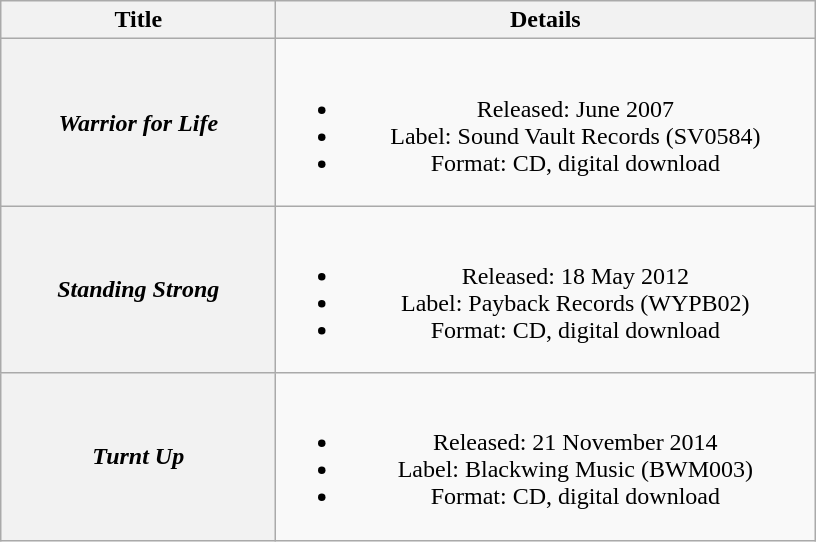<table class="wikitable plainrowheaders" style="text-align:center;" border="1">
<tr>
<th scope="col" style="width:11em;">Title</th>
<th scope="col" style="width:22em;">Details</th>
</tr>
<tr>
<th scope="row"><em>Warrior for Life</em> <br></th>
<td><br><ul><li>Released: June 2007</li><li>Label: Sound Vault Records (SV0584)</li><li>Format: CD, digital download</li></ul></td>
</tr>
<tr>
<th scope="row"><em>Standing Strong</em></th>
<td><br><ul><li>Released: 18 May 2012</li><li>Label: Payback Records (WYPB02)</li><li>Format: CD, digital download</li></ul></td>
</tr>
<tr>
<th scope="row"><em>Turnt Up</em></th>
<td><br><ul><li>Released: 21 November 2014</li><li>Label: Blackwing Music (BWM003)</li><li>Format: CD, digital download</li></ul></td>
</tr>
</table>
